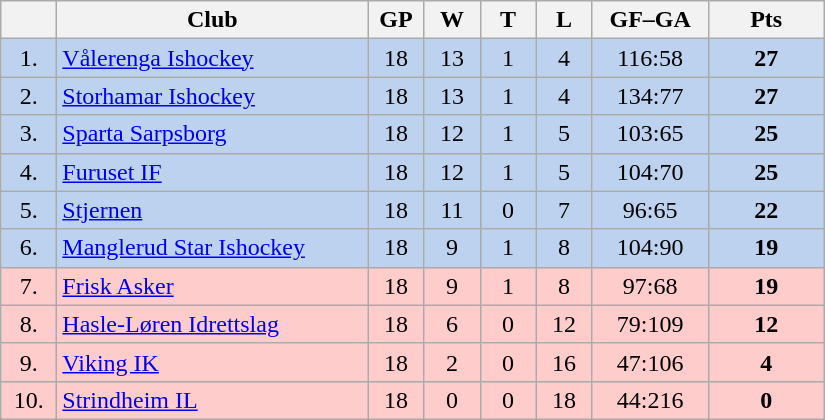<table class="wikitable">
<tr>
<th width="30"></th>
<th width="200">Club</th>
<th width="30">GP</th>
<th width="30">W</th>
<th width="30">T</th>
<th width="30">L</th>
<th width="70">GF–GA</th>
<th width="70">Pts</th>
</tr>
<tr bgcolor="#BCD2EE" align="center">
<td>1.</td>
<td align="left"><a href='#'>Vålerenga Ishockey</a></td>
<td>18</td>
<td>13</td>
<td>1</td>
<td>4</td>
<td>116:58</td>
<td><strong>27</strong></td>
</tr>
<tr bgcolor="#BCD2EE" align="center">
<td>2.</td>
<td align="left"><a href='#'>Storhamar Ishockey</a></td>
<td>18</td>
<td>13</td>
<td>1</td>
<td>4</td>
<td>134:77</td>
<td><strong>27</strong></td>
</tr>
<tr bgcolor="#BCD2EE" align="center">
<td>3.</td>
<td align="left"><a href='#'>Sparta Sarpsborg</a></td>
<td>18</td>
<td>12</td>
<td>1</td>
<td>5</td>
<td>103:65</td>
<td><strong>25</strong></td>
</tr>
<tr bgcolor="#BCD2EE" align="center">
<td>4.</td>
<td align="left"><a href='#'>Furuset IF</a></td>
<td>18</td>
<td>12</td>
<td>1</td>
<td>5</td>
<td>104:70</td>
<td><strong>25</strong></td>
</tr>
<tr bgcolor="#BCD2EE" align="center">
<td>5.</td>
<td align="left"><a href='#'>Stjernen</a></td>
<td>18</td>
<td>11</td>
<td>0</td>
<td>7</td>
<td>96:65</td>
<td><strong>22</strong></td>
</tr>
<tr bgcolor="#BCD2EE" align="center">
<td>6.</td>
<td align="left"><a href='#'>Manglerud Star Ishockey</a></td>
<td>18</td>
<td>9</td>
<td>1</td>
<td>8</td>
<td>104:90</td>
<td><strong>19</strong></td>
</tr>
<tr bgcolor="#FFCCCC" align="center">
<td>7.</td>
<td align="left"><a href='#'>Frisk Asker</a></td>
<td>18</td>
<td>9</td>
<td>1</td>
<td>8</td>
<td>97:68</td>
<td><strong>19</strong></td>
</tr>
<tr bgcolor="#FFCCCC" align="center">
<td>8.</td>
<td align="left"><a href='#'>Hasle-Løren Idrettslag</a></td>
<td>18</td>
<td>6</td>
<td>0</td>
<td>12</td>
<td>79:109</td>
<td><strong>12</strong></td>
</tr>
<tr bgcolor="#FFCCCC" align="center">
<td>9.</td>
<td align="left"><a href='#'>Viking IK</a></td>
<td>18</td>
<td>2</td>
<td>0</td>
<td>16</td>
<td>47:106</td>
<td><strong>4</strong></td>
</tr>
<tr bgcolor="#FFCCCC" align="center">
<td>10.</td>
<td align="left"><a href='#'>Strindheim IL</a></td>
<td>18</td>
<td>0</td>
<td>0</td>
<td>18</td>
<td>44:216</td>
<td><strong>0</strong></td>
</tr>
</table>
